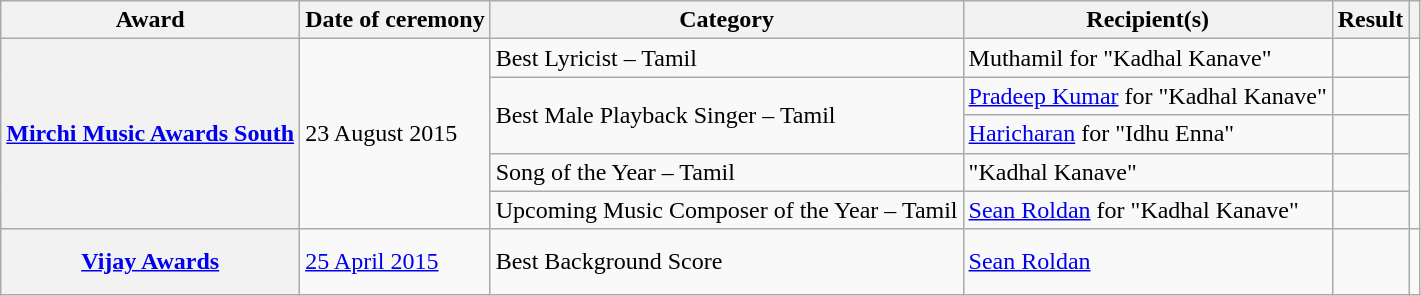<table class="wikitable plainrowheaders sortable">
<tr>
<th scope="col">Award</th>
<th scope="col">Date of ceremony</th>
<th scope="col">Category</th>
<th scope="col">Recipient(s)</th>
<th scope="col" class="unsortable">Result</th>
<th scope="col" class="unsortable"></th>
</tr>
<tr>
<th rowspan="5" scope="row"><a href='#'>Mirchi Music Awards South</a></th>
<td rowspan="5">23 August 2015</td>
<td>Best Lyricist – Tamil</td>
<td>Muthamil for "Kadhal Kanave"</td>
<td></td>
<td rowspan="5" style="text-align:center;"><br></td>
</tr>
<tr>
<td rowspan="2">Best Male Playback Singer – Tamil</td>
<td><a href='#'>Pradeep Kumar</a> for "Kadhal Kanave"</td>
<td></td>
</tr>
<tr>
<td><a href='#'>Haricharan</a> for "Idhu Enna"</td>
<td></td>
</tr>
<tr>
<td>Song of the Year – Tamil</td>
<td>"Kadhal Kanave"</td>
<td></td>
</tr>
<tr>
<td>Upcoming Music Composer of the Year – Tamil</td>
<td><a href='#'>Sean Roldan</a> for "Kadhal Kanave"</td>
<td></td>
</tr>
<tr>
<th scope="row"><a href='#'>Vijay Awards</a></th>
<td><a href='#'>25 April 2015</a></td>
<td>Best Background Score</td>
<td><a href='#'>Sean Roldan</a></td>
<td></td>
<td style="text-align:center;"><br><br></td>
</tr>
</table>
